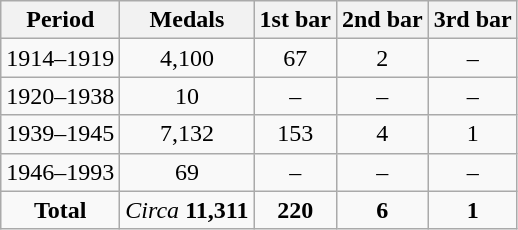<table class="wikitable" border="1">
<tr>
<th>Period</th>
<th>Medals</th>
<th>1st bar</th>
<th>2nd bar</th>
<th>3rd bar</th>
</tr>
<tr>
<td align=center>1914–1919</td>
<td align=center>4,100</td>
<td align=center>67</td>
<td align=center>2</td>
<td align=center>–</td>
</tr>
<tr>
<td align=center>1920–1938</td>
<td align=center>10</td>
<td align=center>–</td>
<td align=center>–</td>
<td align=center>–</td>
</tr>
<tr>
<td align=center>1939–1945</td>
<td align=center>7,132</td>
<td align=center>153</td>
<td align=center>4</td>
<td align=center>1</td>
</tr>
<tr>
<td align=center>1946–1993</td>
<td align=center>69</td>
<td align=center>–</td>
<td align=center>–</td>
<td align=center>–</td>
</tr>
<tr>
<td align=center><strong>Total</strong></td>
<td align=center><em>Circa</em> <strong>11,311</strong></td>
<td align=center><strong>220</strong></td>
<td align=center><strong>6</strong></td>
<td align=center><strong>1</strong></td>
</tr>
</table>
